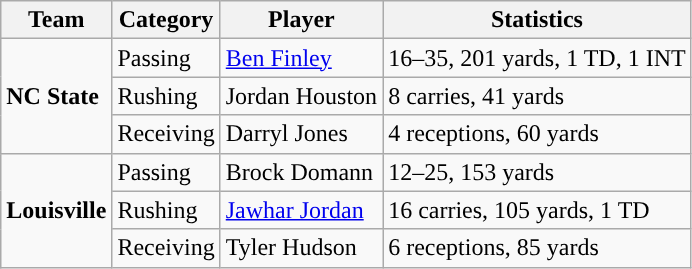<table class="wikitable" style="float: left;">
<tr>
<th>Team</th>
<th>Category</th>
<th>Player</th>
<th>Statistics</th>
</tr>
<tr>
<td rowspan=3><strong>NC State</strong></td>
<td>Passing</td>
<td><a href='#'>Ben Finley</a></td>
<td>16–35, 201 yards, 1 TD, 1 INT</td>
</tr>
<tr>
<td>Rushing</td>
<td>Jordan Houston</td>
<td>8 carries, 41 yards</td>
</tr>
<tr>
<td>Receiving</td>
<td>Darryl Jones</td>
<td>4 receptions, 60 yards</td>
</tr>
<tr>
<td rowspan=3><strong>Louisville</strong></td>
<td>Passing</td>
<td>Brock Domann</td>
<td>12–25, 153 yards</td>
</tr>
<tr>
<td>Rushing</td>
<td><a href='#'>Jawhar Jordan</a></td>
<td>16 carries, 105 yards, 1 TD</td>
</tr>
<tr>
<td>Receiving</td>
<td>Tyler Hudson</td>
<td>6 receptions, 85 yards</td>
</tr>
</table>
